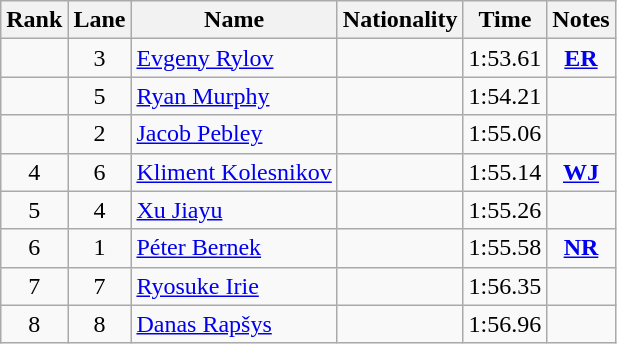<table class="wikitable sortable" style="text-align:center">
<tr>
<th>Rank</th>
<th>Lane</th>
<th>Name</th>
<th>Nationality</th>
<th>Time</th>
<th>Notes</th>
</tr>
<tr>
<td></td>
<td>3</td>
<td align=left><a href='#'>Evgeny Rylov</a></td>
<td align=left></td>
<td>1:53.61</td>
<td><strong><a href='#'>ER</a></strong></td>
</tr>
<tr>
<td></td>
<td>5</td>
<td align=left><a href='#'>Ryan Murphy</a></td>
<td align=left></td>
<td>1:54.21</td>
<td></td>
</tr>
<tr>
<td></td>
<td>2</td>
<td align=left><a href='#'>Jacob Pebley</a></td>
<td align=left></td>
<td>1:55.06</td>
<td></td>
</tr>
<tr>
<td>4</td>
<td>6</td>
<td align=left><a href='#'>Kliment Kolesnikov</a></td>
<td align=left></td>
<td>1:55.14</td>
<td><strong><a href='#'>WJ</a></strong></td>
</tr>
<tr>
<td>5</td>
<td>4</td>
<td align=left><a href='#'>Xu Jiayu</a></td>
<td align=left></td>
<td>1:55.26</td>
<td></td>
</tr>
<tr>
<td>6</td>
<td>1</td>
<td align=left><a href='#'>Péter Bernek</a></td>
<td align=left></td>
<td>1:55.58</td>
<td><strong><a href='#'>NR</a></strong></td>
</tr>
<tr>
<td>7</td>
<td>7</td>
<td align=left><a href='#'>Ryosuke Irie</a></td>
<td align=left></td>
<td>1:56.35</td>
<td></td>
</tr>
<tr>
<td>8</td>
<td>8</td>
<td align=left><a href='#'>Danas Rapšys</a></td>
<td align=left></td>
<td>1:56.96</td>
<td></td>
</tr>
</table>
